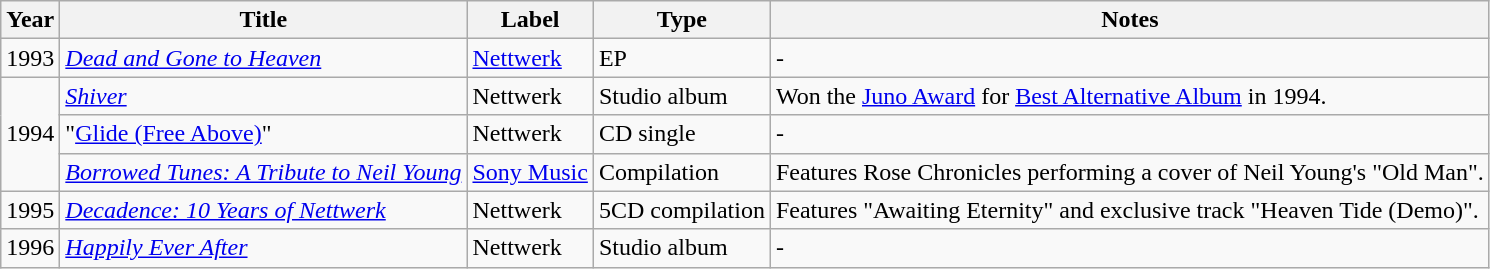<table class="wikitable">
<tr>
<th>Year</th>
<th>Title</th>
<th>Label</th>
<th>Type</th>
<th>Notes</th>
</tr>
<tr>
<td>1993</td>
<td><em><a href='#'>Dead and Gone to Heaven</a></em></td>
<td><a href='#'>Nettwerk</a></td>
<td>EP</td>
<td>-</td>
</tr>
<tr>
<td rowspan="3">1994</td>
<td><em><a href='#'>Shiver</a></em></td>
<td>Nettwerk</td>
<td>Studio album</td>
<td>Won the <a href='#'>Juno Award</a> for <a href='#'>Best Alternative Album</a> in 1994.</td>
</tr>
<tr>
<td>"<a href='#'>Glide (Free Above)</a>"</td>
<td>Nettwerk</td>
<td>CD single</td>
<td>-</td>
</tr>
<tr>
<td><em><a href='#'>Borrowed Tunes: A Tribute to Neil Young</a></em></td>
<td><a href='#'>Sony Music</a></td>
<td>Compilation</td>
<td>Features Rose Chronicles performing a cover of Neil Young's "Old Man".</td>
</tr>
<tr>
<td>1995</td>
<td><em><a href='#'>Decadence: 10 Years of Nettwerk</a></em></td>
<td>Nettwerk</td>
<td>5CD compilation</td>
<td>Features "Awaiting Eternity" and exclusive track "Heaven Tide (Demo)".</td>
</tr>
<tr>
<td>1996</td>
<td><em><a href='#'>Happily Ever After</a></em></td>
<td>Nettwerk</td>
<td>Studio album</td>
<td>-</td>
</tr>
</table>
